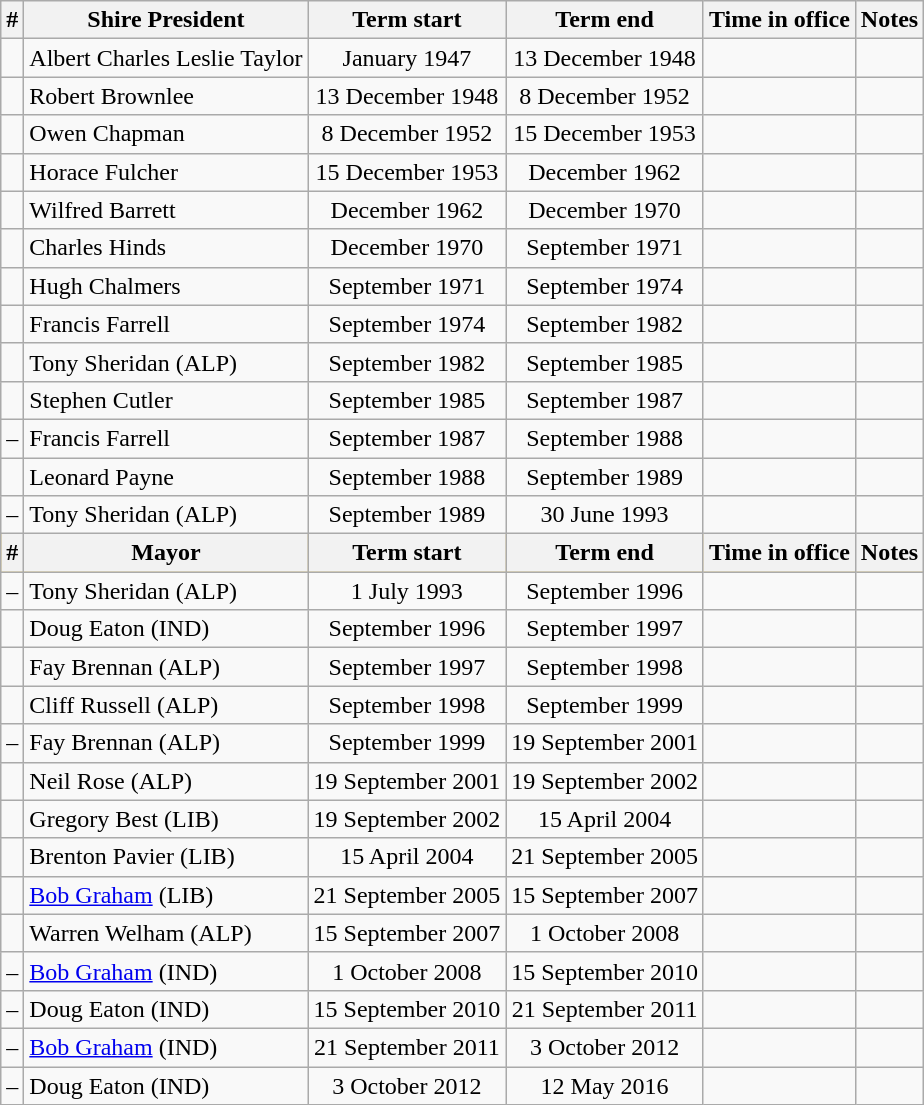<table class="wikitable sortable">
<tr>
<th>#</th>
<th>Shire President</th>
<th>Term start</th>
<th>Term end</th>
<th>Time in office</th>
<th>Notes</th>
</tr>
<tr>
<td align=center></td>
<td>Albert Charles Leslie Taylor</td>
<td align=center>January 1947</td>
<td align=center>13 December 1948</td>
<td></td>
<td></td>
</tr>
<tr>
<td align=center></td>
<td>Robert Brownlee</td>
<td align=center>13 December 1948</td>
<td align=center>8 December 1952</td>
<td align=right></td>
<td></td>
</tr>
<tr>
<td align=center></td>
<td>Owen Chapman</td>
<td align=center>8 December 1952</td>
<td align=center>15 December 1953</td>
<td align=right></td>
<td></td>
</tr>
<tr>
<td align=center></td>
<td>Horace Fulcher</td>
<td align=center>15 December 1953</td>
<td align=center>December 1962</td>
<td></td>
<td></td>
</tr>
<tr>
<td align=center></td>
<td>Wilfred Barrett</td>
<td align=center>December 1962</td>
<td align=center>December 1970</td>
<td></td>
<td></td>
</tr>
<tr>
<td align=center></td>
<td>Charles Hinds</td>
<td align=center>December 1970</td>
<td align=center>September 1971</td>
<td></td>
<td></td>
</tr>
<tr>
<td align=center></td>
<td>Hugh Chalmers</td>
<td align=center>September 1971</td>
<td align=center>September 1974</td>
<td></td>
<td></td>
</tr>
<tr>
<td align=center></td>
<td>Francis Farrell</td>
<td align=center>September 1974</td>
<td align=center>September 1982</td>
<td></td>
<td></td>
</tr>
<tr>
<td align=center></td>
<td>Tony Sheridan (ALP)</td>
<td align=center>September 1982</td>
<td align=center>September 1985</td>
<td></td>
<td></td>
</tr>
<tr>
<td align=center></td>
<td>Stephen Cutler</td>
<td align=center>September 1985</td>
<td align=center>September 1987</td>
<td></td>
<td></td>
</tr>
<tr>
<td align=center>–</td>
<td>Francis Farrell</td>
<td align=center>September 1987</td>
<td align=center>September 1988</td>
<td></td>
<td></td>
</tr>
<tr>
<td align=center></td>
<td>Leonard Payne</td>
<td align=center>September 1988</td>
<td align=center>September 1989</td>
<td></td>
<td></td>
</tr>
<tr>
<td align=center>–</td>
<td>Tony Sheridan (ALP)</td>
<td align=center>September 1989</td>
<td align=center>30 June 1993</td>
<td></td>
<td></td>
</tr>
<tr bgcolor="#FFCC33">
<th>#</th>
<th>Mayor</th>
<th>Term start</th>
<th>Term end</th>
<th>Time in office</th>
<th>Notes</th>
</tr>
<tr>
<td align=center>–</td>
<td>Tony Sheridan (ALP)</td>
<td align=center>1 July 1993</td>
<td align=center>September 1996</td>
<td></td>
<td></td>
</tr>
<tr>
<td align=center></td>
<td>Doug Eaton (IND)</td>
<td align=center>September 1996</td>
<td align=center>September 1997</td>
<td></td>
<td></td>
</tr>
<tr>
<td align=center></td>
<td>Fay Brennan (ALP)</td>
<td align=center>September 1997</td>
<td align=center>September 1998</td>
<td></td>
<td></td>
</tr>
<tr>
<td align=center></td>
<td>Cliff Russell (ALP)</td>
<td align=center>September 1998</td>
<td align=center>September 1999</td>
<td></td>
<td></td>
</tr>
<tr>
<td align=center>–</td>
<td>Fay Brennan (ALP)</td>
<td align=center>September 1999</td>
<td align=center>19 September 2001</td>
<td></td>
<td></td>
</tr>
<tr>
<td align=center></td>
<td>Neil Rose (ALP)</td>
<td align=center>19 September 2001</td>
<td align=center>19 September 2002</td>
<td align=right></td>
<td></td>
</tr>
<tr>
<td align=center></td>
<td>Gregory Best (LIB)</td>
<td align=center>19 September 2002</td>
<td align=center>15 April 2004</td>
<td align=right></td>
<td></td>
</tr>
<tr>
<td align=center></td>
<td>Brenton Pavier (LIB)</td>
<td align=center>15 April 2004</td>
<td align=center>21 September 2005</td>
<td align=right></td>
<td></td>
</tr>
<tr>
<td align=center></td>
<td><a href='#'>Bob Graham</a> (LIB)</td>
<td align=center>21 September 2005</td>
<td align=center>15 September 2007</td>
<td align=right></td>
<td></td>
</tr>
<tr>
<td align=center></td>
<td>Warren Welham (ALP)</td>
<td align=center>15 September 2007</td>
<td align=center>1 October 2008</td>
<td align=right></td>
<td></td>
</tr>
<tr>
<td align=center>–</td>
<td><a href='#'>Bob Graham</a> (IND)</td>
<td align=center>1 October 2008</td>
<td align=center>15 September 2010</td>
<td align=right></td>
<td></td>
</tr>
<tr>
<td align=center>–</td>
<td>Doug Eaton (IND)</td>
<td align=center>15 September 2010</td>
<td align=center>21 September 2011</td>
<td align=right></td>
<td></td>
</tr>
<tr>
<td align=center>–</td>
<td><a href='#'>Bob Graham</a> (IND)</td>
<td align=center>21 September 2011</td>
<td align=center>3 October 2012</td>
<td align=right></td>
<td></td>
</tr>
<tr>
<td align=center>–</td>
<td>Doug Eaton (IND)</td>
<td align=center>3 October 2012</td>
<td align=center>12 May 2016</td>
<td align=right></td>
<td></td>
</tr>
</table>
